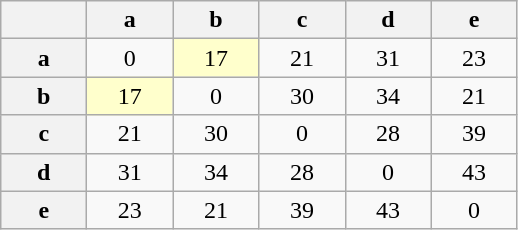<table class="wikitable" style="text-align: center">
<tr>
<th style="width: 50px;"></th>
<th style="width: 50px;">a</th>
<th style="width: 50px;">b</th>
<th style="width: 50px;">c</th>
<th style="width: 50px;">d</th>
<th style="width: 50px;">e</th>
</tr>
<tr>
<th>a</th>
<td>0</td>
<td style=background:#ffffcc;>17</td>
<td>21</td>
<td>31</td>
<td>23</td>
</tr>
<tr>
<th>b</th>
<td style=background:#ffffcc;>17</td>
<td>0</td>
<td>30</td>
<td>34</td>
<td>21</td>
</tr>
<tr>
<th>c</th>
<td>21</td>
<td>30</td>
<td>0</td>
<td>28</td>
<td>39</td>
</tr>
<tr>
<th>d</th>
<td>31</td>
<td>34</td>
<td>28</td>
<td>0</td>
<td>43</td>
</tr>
<tr>
<th>e</th>
<td>23</td>
<td>21</td>
<td>39</td>
<td>43</td>
<td>0</td>
</tr>
</table>
